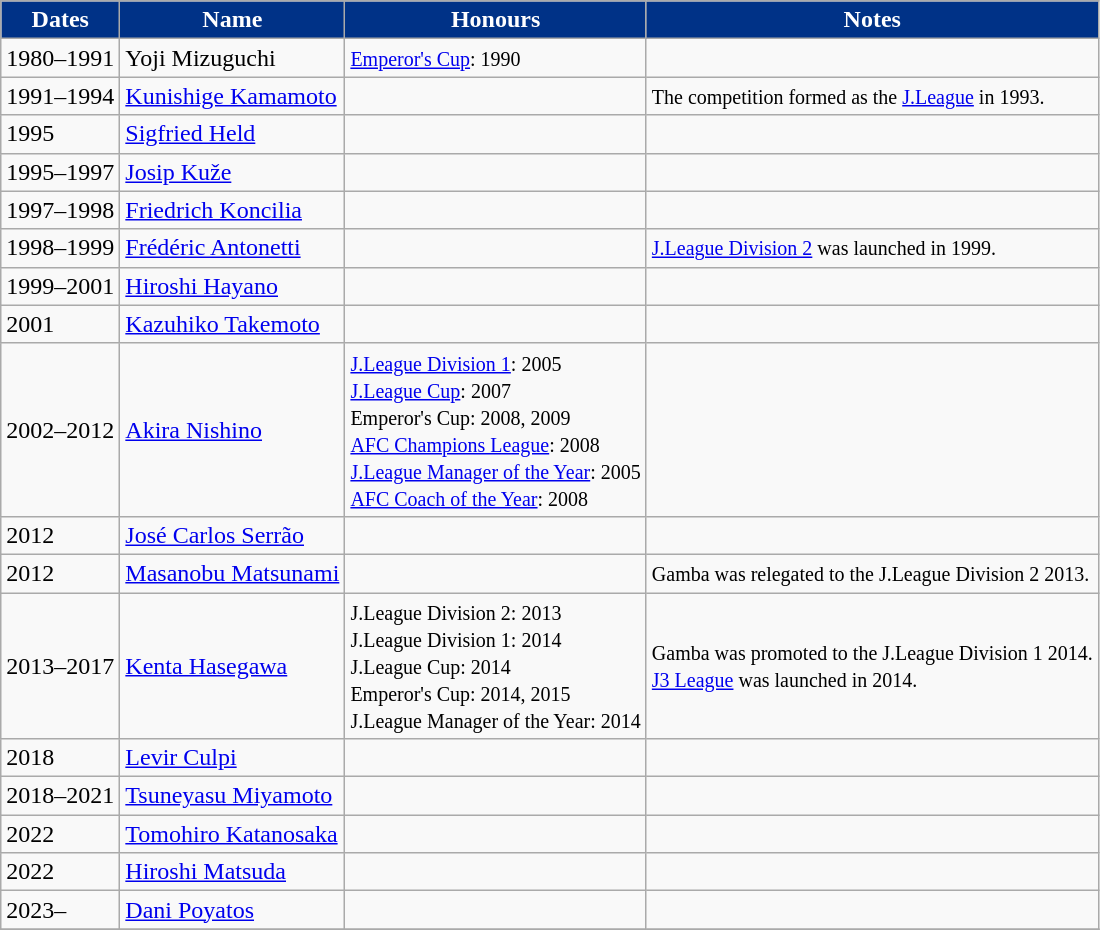<table class="wikitable">
<tr>
<th style="color:white; background:#003287;">Dates</th>
<th style="color:white; background:#003287;">Name</th>
<th style="color:white; background:#003287;">Honours</th>
<th style="color:white; background:#003287;">Notes</th>
</tr>
<tr>
<td>1980–1991</td>
<td> Yoji Mizuguchi</td>
<td><small><a href='#'>Emperor's Cup</a>: 1990</small></td>
<td></td>
</tr>
<tr>
<td>1991–1994</td>
<td> <a href='#'>Kunishige Kamamoto</a></td>
<td></td>
<td><small>The competition formed as the <a href='#'>J.League</a> in 1993.</small></td>
</tr>
<tr>
<td>1995</td>
<td> <a href='#'>Sigfried Held</a></td>
<td></td>
<td></td>
</tr>
<tr>
<td>1995–1997</td>
<td> <a href='#'>Josip Kuže</a></td>
<td></td>
<td></td>
</tr>
<tr>
<td>1997–1998</td>
<td> <a href='#'>Friedrich Koncilia</a></td>
<td></td>
<td></td>
</tr>
<tr>
<td>1998–1999</td>
<td> <a href='#'>Frédéric Antonetti</a></td>
<td></td>
<td><small><a href='#'>J.League Division 2</a> was launched in 1999.</small></td>
</tr>
<tr>
<td>1999–2001</td>
<td> <a href='#'>Hiroshi Hayano</a></td>
<td></td>
<td></td>
</tr>
<tr>
<td>2001</td>
<td> <a href='#'>Kazuhiko Takemoto</a></td>
<td></td>
<td></td>
</tr>
<tr>
<td>2002–2012</td>
<td> <a href='#'>Akira Nishino</a></td>
<td><small><a href='#'>J.League Division 1</a>: 2005<br><a href='#'>J.League Cup</a>: 2007<br>Emperor's Cup: 2008, 2009<br><a href='#'>AFC Champions League</a>: 2008<br><a href='#'>J.League Manager of the Year</a>: 2005<br><a href='#'>AFC Coach of the Year</a>: 2008</small></td>
<td></td>
</tr>
<tr>
<td>2012</td>
<td> <a href='#'>José Carlos Serrão</a></td>
<td></td>
<td></td>
</tr>
<tr>
<td>2012</td>
<td> <a href='#'>Masanobu Matsunami</a></td>
<td></td>
<td><small>Gamba was relegated to the J.League Division 2 2013.</small></td>
</tr>
<tr>
<td>2013–2017</td>
<td> <a href='#'>Kenta Hasegawa</a></td>
<td><small>J.League Division 2: 2013<br>J.League Division 1: 2014<br>J.League Cup: 2014<br>Emperor's Cup: 2014, 2015<br>J.League Manager of the Year: 2014</small></td>
<td><small>Gamba was promoted to the J.League Division 1 2014.<br><a href='#'>J3 League</a> was launched in 2014.</small></td>
</tr>
<tr>
<td>2018</td>
<td> <a href='#'>Levir Culpi</a></td>
<td></td>
<td></td>
</tr>
<tr>
<td>2018–2021</td>
<td> <a href='#'>Tsuneyasu Miyamoto</a></td>
<td></td>
<td></td>
</tr>
<tr>
<td>2022</td>
<td> <a href='#'>Tomohiro Katanosaka</a></td>
<td></td>
<td></td>
</tr>
<tr>
<td>2022</td>
<td> <a href='#'>Hiroshi Matsuda</a></td>
<td></td>
<td></td>
</tr>
<tr>
<td>2023–</td>
<td> <a href='#'>Dani Poyatos</a></td>
<td></td>
<td></td>
</tr>
<tr>
</tr>
</table>
